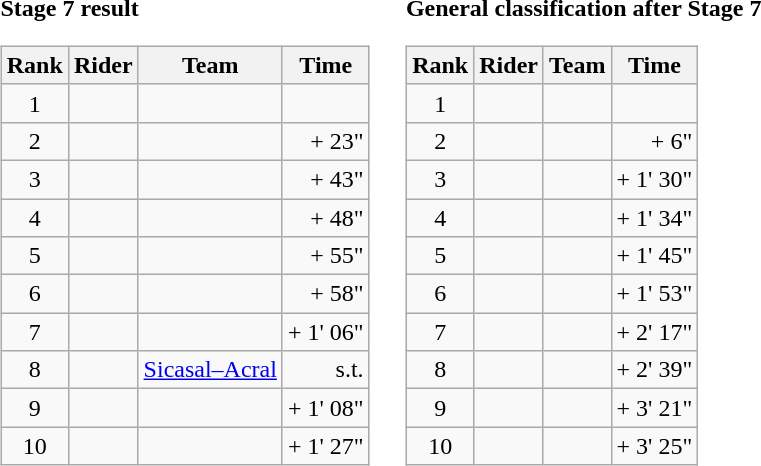<table>
<tr>
<td><strong>Stage 7 result</strong><br><table class="wikitable">
<tr>
<th scope="col">Rank</th>
<th scope="col">Rider</th>
<th scope="col">Team</th>
<th scope="col">Time</th>
</tr>
<tr>
<td style="text-align:center;">1</td>
<td></td>
<td></td>
<td style="text-align:right;"></td>
</tr>
<tr>
<td style="text-align:center;">2</td>
<td></td>
<td></td>
<td style="text-align:right;">+ 23"</td>
</tr>
<tr>
<td style="text-align:center;">3</td>
<td></td>
<td></td>
<td style="text-align:right;">+ 43"</td>
</tr>
<tr>
<td style="text-align:center;">4</td>
<td></td>
<td></td>
<td style="text-align:right;">+ 48"</td>
</tr>
<tr>
<td style="text-align:center;">5</td>
<td></td>
<td></td>
<td style="text-align:right;">+ 55"</td>
</tr>
<tr>
<td style="text-align:center;">6</td>
<td></td>
<td></td>
<td style="text-align:right;">+ 58"</td>
</tr>
<tr>
<td style="text-align:center;">7</td>
<td></td>
<td></td>
<td style="text-align:right;">+ 1' 06"</td>
</tr>
<tr>
<td style="text-align:center;">8</td>
<td></td>
<td><a href='#'>Sicasal–Acral</a></td>
<td style="text-align:right;">s.t.</td>
</tr>
<tr>
<td style="text-align:center;">9</td>
<td></td>
<td></td>
<td style="text-align:right;">+ 1' 08"</td>
</tr>
<tr>
<td style="text-align:center;">10</td>
<td></td>
<td></td>
<td style="text-align:right;">+ 1' 27"</td>
</tr>
</table>
</td>
<td></td>
<td><strong>General classification after Stage 7</strong><br><table class="wikitable">
<tr>
<th scope="col">Rank</th>
<th scope="col">Rider</th>
<th scope="col">Team</th>
<th scope="col">Time</th>
</tr>
<tr>
<td style="text-align:center;">1</td>
<td></td>
<td></td>
<td style="text-align:right;"></td>
</tr>
<tr>
<td style="text-align:center;">2</td>
<td></td>
<td></td>
<td style="text-align:right;">+ 6"</td>
</tr>
<tr>
<td style="text-align:center;">3</td>
<td></td>
<td></td>
<td style="text-align:right;">+ 1' 30"</td>
</tr>
<tr>
<td style="text-align:center;">4</td>
<td></td>
<td></td>
<td style="text-align:right;">+ 1' 34"</td>
</tr>
<tr>
<td style="text-align:center;">5</td>
<td></td>
<td></td>
<td style="text-align:right;">+ 1' 45"</td>
</tr>
<tr>
<td style="text-align:center;">6</td>
<td></td>
<td></td>
<td style="text-align:right;">+ 1' 53"</td>
</tr>
<tr>
<td style="text-align:center;">7</td>
<td></td>
<td></td>
<td style="text-align:right;">+ 2' 17"</td>
</tr>
<tr>
<td style="text-align:center;">8</td>
<td></td>
<td></td>
<td style="text-align:right;">+ 2' 39"</td>
</tr>
<tr>
<td style="text-align:center;">9</td>
<td></td>
<td></td>
<td style="text-align:right;">+ 3' 21"</td>
</tr>
<tr>
<td style="text-align:center;">10</td>
<td></td>
<td></td>
<td style="text-align:right;">+ 3' 25"</td>
</tr>
</table>
</td>
</tr>
</table>
